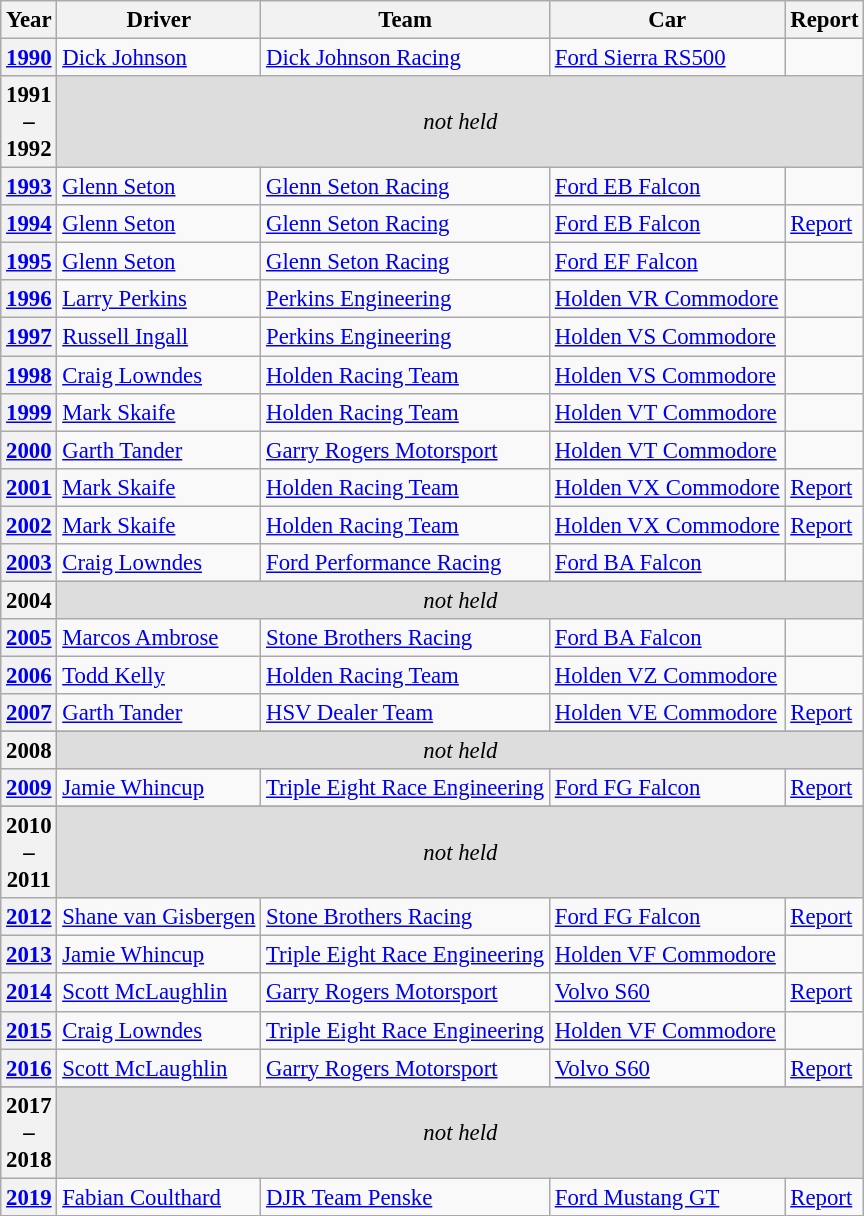<table class="wikitable" style="font-size: 95%;">
<tr>
<th>Year</th>
<th>Driver</th>
<th>Team</th>
<th>Car</th>
<th>Report</th>
</tr>
<tr>
<th><a href='#'>1990</a></th>
<td> <a href='#'>Dick Johnson</a></td>
<td><a href='#'>Dick Johnson Racing</a></td>
<td><a href='#'>Ford Sierra RS500</a></td>
<td></td>
</tr>
<tr style="background: #dddddd">
<th>1991<br>–<br>1992</th>
<td align="center" colspan="4"><em>not held</em></td>
</tr>
<tr>
<th><a href='#'>1993</a></th>
<td> <a href='#'>Glenn Seton</a></td>
<td><a href='#'>Glenn Seton Racing</a></td>
<td><a href='#'>Ford EB Falcon</a></td>
<td></td>
</tr>
<tr>
<th><a href='#'>1994</a></th>
<td> <a href='#'>Glenn Seton</a></td>
<td><a href='#'>Glenn Seton Racing</a></td>
<td><a href='#'>Ford EB Falcon</a></td>
<td><a href='#'>Report</a></td>
</tr>
<tr>
<th><a href='#'>1995</a></th>
<td> <a href='#'>Glenn Seton</a></td>
<td><a href='#'>Glenn Seton Racing</a></td>
<td><a href='#'>Ford EF Falcon</a></td>
<td></td>
</tr>
<tr>
<th><a href='#'>1996</a></th>
<td> <a href='#'>Larry Perkins</a></td>
<td><a href='#'>Perkins Engineering</a></td>
<td><a href='#'>Holden VR Commodore</a></td>
<td></td>
</tr>
<tr>
<th><a href='#'>1997</a></th>
<td> <a href='#'>Russell Ingall</a></td>
<td><a href='#'>Perkins Engineering</a></td>
<td><a href='#'>Holden VS Commodore</a></td>
<td></td>
</tr>
<tr>
<th><a href='#'>1998</a></th>
<td> <a href='#'>Craig Lowndes</a></td>
<td><a href='#'>Holden Racing Team</a></td>
<td><a href='#'>Holden VS Commodore</a></td>
<td></td>
</tr>
<tr>
<th><a href='#'>1999</a></th>
<td> <a href='#'>Mark Skaife</a></td>
<td><a href='#'>Holden Racing Team</a></td>
<td><a href='#'>Holden VT Commodore</a></td>
<td></td>
</tr>
<tr>
<th><a href='#'>2000</a></th>
<td> <a href='#'>Garth Tander</a></td>
<td><a href='#'>Garry Rogers Motorsport</a></td>
<td><a href='#'>Holden VT Commodore</a></td>
<td></td>
</tr>
<tr>
<th><a href='#'>2001</a></th>
<td> <a href='#'>Mark Skaife</a></td>
<td><a href='#'>Holden Racing Team</a></td>
<td><a href='#'>Holden VX Commodore</a></td>
<td><a href='#'>Report</a></td>
</tr>
<tr>
<th><a href='#'>2002</a></th>
<td> <a href='#'>Mark Skaife</a></td>
<td><a href='#'>Holden Racing Team</a></td>
<td><a href='#'>Holden VX Commodore</a></td>
<td><a href='#'>Report</a></td>
</tr>
<tr>
<th><a href='#'>2003</a></th>
<td> <a href='#'>Craig Lowndes</a></td>
<td><a href='#'>Ford Performance Racing</a></td>
<td><a href='#'>Ford BA Falcon</a></td>
<td></td>
</tr>
<tr style="background: #dddddd">
<th align="center">2004</th>
<td align="center" colspan="4"><em>not held</em></td>
</tr>
<tr>
<th><a href='#'>2005</a></th>
<td> <a href='#'>Marcos Ambrose</a></td>
<td><a href='#'>Stone Brothers Racing</a></td>
<td><a href='#'>Ford BA Falcon</a></td>
<td></td>
</tr>
<tr>
<th><a href='#'>2006</a></th>
<td> <a href='#'>Todd Kelly</a></td>
<td><a href='#'>Holden Racing Team</a></td>
<td><a href='#'>Holden VZ Commodore</a></td>
<td></td>
</tr>
<tr>
<th><a href='#'>2007</a></th>
<td> <a href='#'>Garth Tander</a></td>
<td><a href='#'>HSV Dealer Team</a></td>
<td><a href='#'>Holden VE Commodore</a></td>
<td><a href='#'>Report</a></td>
</tr>
<tr>
</tr>
<tr style="background: #dddddd">
<th align="center">2008</th>
<td align="center" colspan="4"><em>not held </em></td>
</tr>
<tr>
<th><a href='#'>2009</a></th>
<td> <a href='#'>Jamie Whincup</a></td>
<td><a href='#'>Triple Eight Race Engineering</a></td>
<td><a href='#'>Ford FG Falcon</a></td>
<td><a href='#'>Report</a></td>
</tr>
<tr>
</tr>
<tr style="background: #dddddd">
<th align="center">2010<br>–<br>2011</th>
<td align="center" colspan="4"><em>not held </em></td>
</tr>
<tr>
<th><a href='#'>2012</a></th>
<td> <a href='#'>Shane van Gisbergen</a></td>
<td><a href='#'>Stone Brothers Racing</a></td>
<td><a href='#'>Ford FG Falcon</a></td>
<td><a href='#'>Report</a></td>
</tr>
<tr>
<th><a href='#'>2013</a></th>
<td> <a href='#'>Jamie Whincup</a></td>
<td><a href='#'>Triple Eight Race Engineering</a></td>
<td><a href='#'>Holden VF Commodore</a></td>
<td></td>
</tr>
<tr>
<th><a href='#'>2014</a></th>
<td> <a href='#'>Scott McLaughlin</a></td>
<td><a href='#'>Garry Rogers Motorsport</a></td>
<td><a href='#'>Volvo S60</a></td>
<td><a href='#'>Report</a></td>
</tr>
<tr>
<th><a href='#'>2015</a></th>
<td> <a href='#'>Craig Lowndes</a></td>
<td><a href='#'>Triple Eight Race Engineering</a></td>
<td><a href='#'>Holden VF Commodore</a></td>
<td></td>
</tr>
<tr>
<th><a href='#'>2016</a></th>
<td> <a href='#'>Scott McLaughlin</a></td>
<td><a href='#'>Garry Rogers Motorsport</a></td>
<td><a href='#'>Volvo S60</a></td>
<td><a href='#'>Report</a></td>
</tr>
<tr>
</tr>
<tr style="background: #dddddd">
<th align="center">2017<br>–<br>2018</th>
<td align="center" colspan="4"><em>not held </em></td>
</tr>
<tr>
<th><a href='#'>2019</a></th>
<td> <a href='#'>Fabian Coulthard</a></td>
<td><a href='#'>DJR Team Penske</a></td>
<td><a href='#'>Ford Mustang GT</a></td>
<td><a href='#'>Report</a></td>
</tr>
</table>
